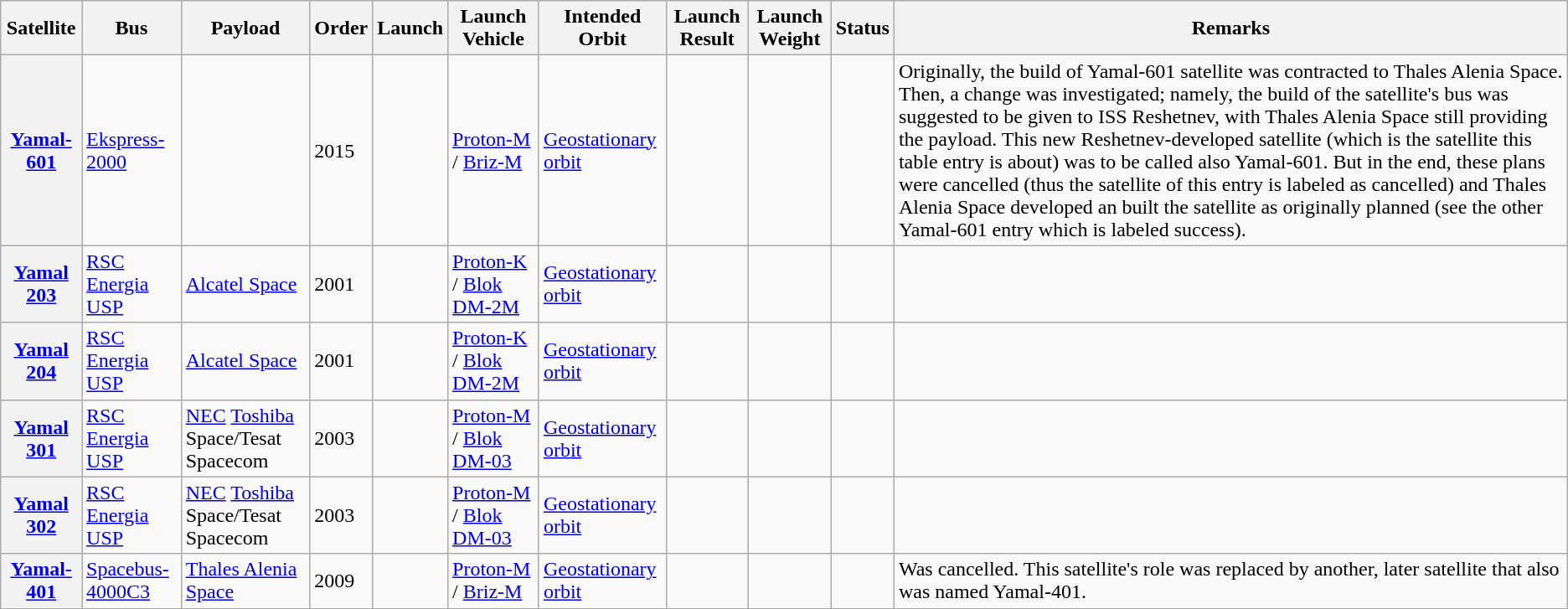<table class="wikitable sortable mw-collapsible">
<tr>
<th>Satellite</th>
<th>Bus</th>
<th>Payload</th>
<th>Order</th>
<th>Launch</th>
<th>Launch Vehicle</th>
<th>Intended Orbit</th>
<th>Launch Result</th>
<th>Launch Weight</th>
<th>Status</th>
<th>Remarks</th>
</tr>
<tr>
<th><a href='#'>Yamal-601</a></th>
<td><a href='#'>Ekspress-2000</a></td>
<td></td>
<td>2015</td>
<td></td>
<td><a href='#'>Proton-M</a> / <a href='#'>Briz-M</a></td>
<td><a href='#'>Geostationary orbit</a></td>
<td></td>
<td></td>
<td></td>
<td> Originally, the build of Yamal-601 satellite was contracted to Thales Alenia Space. Then, a change was investigated; namely, the build of the satellite's bus was suggested to be given to ISS Reshetnev, with Thales Alenia Space still providing the payload. This new Reshetnev-developed satellite (which is the satellite this table entry is about) was to be called also Yamal-601. But in the end, these plans were cancelled (thus the satellite of this entry is labeled as cancelled) and Thales Alenia Space developed an built the satellite as originally planned (see the other Yamal-601 entry which is labeled success).</td>
</tr>
<tr>
<th><a href='#'>Yamal 203</a></th>
<td><a href='#'>RSC Energia</a><br><a href='#'>USP</a></td>
<td><a href='#'>Alcatel Space</a></td>
<td>2001</td>
<td></td>
<td><a href='#'>Proton-K</a> / <a href='#'>Blok DM-2M</a></td>
<td><a href='#'>Geostationary orbit</a></td>
<td></td>
<td></td>
<td></td>
<td></td>
</tr>
<tr>
<th><a href='#'>Yamal 204</a></th>
<td><a href='#'>RSC Energia</a><br><a href='#'>USP</a></td>
<td><a href='#'>Alcatel Space</a></td>
<td>2001</td>
<td></td>
<td><a href='#'>Proton-K</a> / <a href='#'>Blok DM-2M</a></td>
<td><a href='#'>Geostationary orbit</a></td>
<td></td>
<td></td>
<td></td>
<td></td>
</tr>
<tr>
<th><a href='#'>Yamal 301</a></th>
<td><a href='#'>RSC Energia</a><br><a href='#'>USP</a></td>
<td><a href='#'>NEC</a> <a href='#'>Toshiba</a> Space/Tesat Spacecom</td>
<td>2003</td>
<td></td>
<td><a href='#'>Proton-M</a> / <a href='#'>Blok DM-03</a></td>
<td><a href='#'>Geostationary orbit</a></td>
<td></td>
<td></td>
<td></td>
<td></td>
</tr>
<tr>
<th><a href='#'>Yamal 302</a></th>
<td><a href='#'>RSC Energia</a><br><a href='#'>USP</a></td>
<td><a href='#'>NEC</a> <a href='#'>Toshiba</a> Space/Tesat Spacecom</td>
<td>2003</td>
<td></td>
<td><a href='#'>Proton-M</a> / <a href='#'>Blok DM-03</a></td>
<td><a href='#'>Geostationary orbit</a></td>
<td></td>
<td></td>
<td></td>
<td></td>
</tr>
<tr>
<th><a href='#'>Yamal-401</a></th>
<td><a href='#'>Spacebus-4000C3</a></td>
<td><a href='#'>Thales Alenia Space</a></td>
<td>2009</td>
<td></td>
<td><a href='#'>Proton-M</a> / <a href='#'>Briz-M</a></td>
<td><a href='#'>Geostationary orbit</a></td>
<td></td>
<td></td>
<td></td>
<td> Was cancelled. This satellite's role was replaced by another, later satellite that also was named Yamal-401.</td>
</tr>
<tr>
</tr>
</table>
